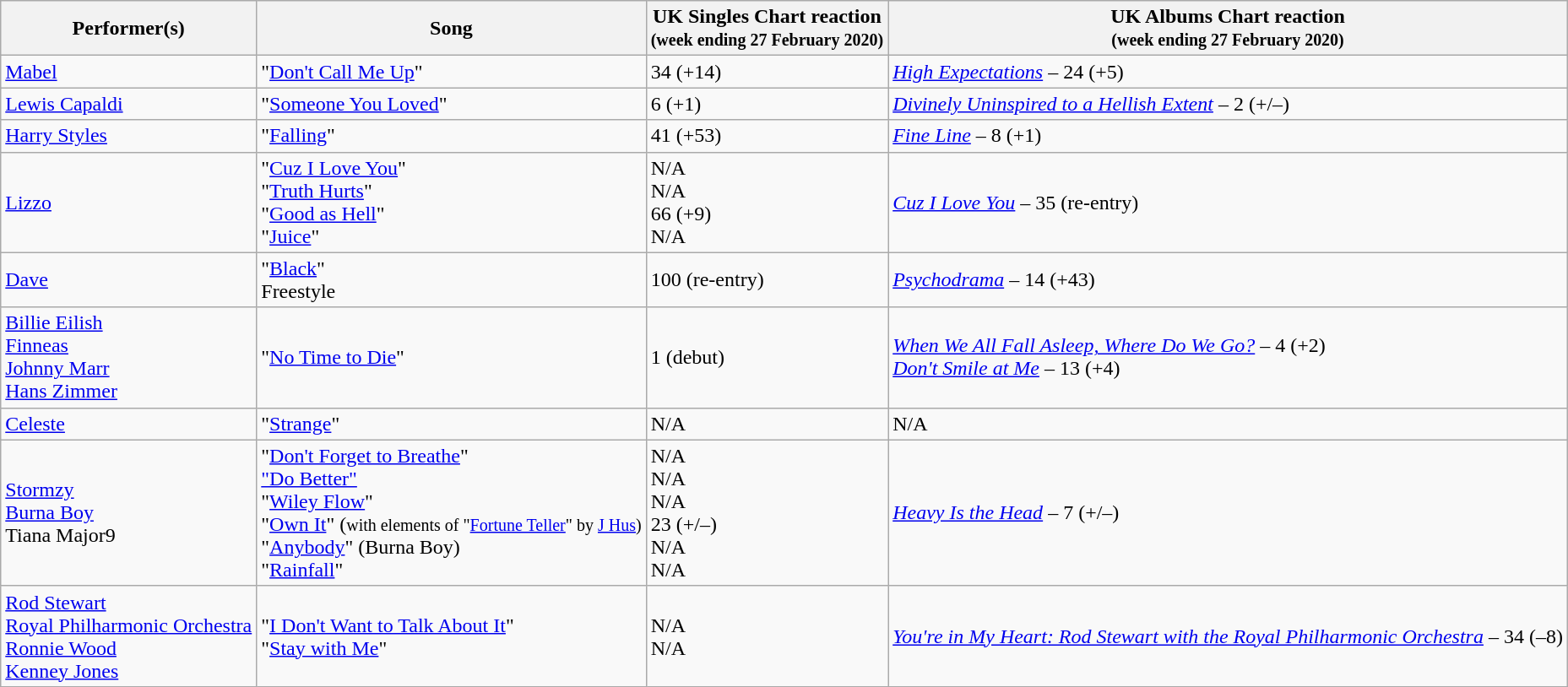<table class="wikitable">
<tr>
<th>Performer(s)</th>
<th>Song</th>
<th>UK Singles Chart reaction<br><small>(week ending 27 February 2020)</small></th>
<th>UK Albums Chart reaction<br><small>(week ending 27 February 2020)</small></th>
</tr>
<tr>
<td><a href='#'>Mabel</a></td>
<td>"<a href='#'>Don't Call Me Up</a>"</td>
<td>34 (+14)</td>
<td><em><a href='#'>High Expectations</a></em> – 24 (+5)</td>
</tr>
<tr>
<td><a href='#'>Lewis Capaldi</a></td>
<td>"<a href='#'>Someone You Loved</a>"</td>
<td>6 (+1)</td>
<td><em><a href='#'>Divinely Uninspired to a Hellish Extent</a></em> – 2 (+/–)</td>
</tr>
<tr>
<td><a href='#'>Harry Styles</a></td>
<td>"<a href='#'>Falling</a>"</td>
<td>41 (+53)</td>
<td><em><a href='#'>Fine Line</a></em> – 8 (+1)</td>
</tr>
<tr>
<td><a href='#'>Lizzo</a></td>
<td>"<a href='#'>Cuz I Love You</a>"<br>"<a href='#'>Truth Hurts</a>"<br>"<a href='#'>Good as Hell</a>"<br>"<a href='#'>Juice</a>"</td>
<td>N/A<br>N/A<br>66 (+9)<br>N/A</td>
<td><em><a href='#'>Cuz I Love You</a></em> – 35 (re-entry)</td>
</tr>
<tr>
<td><a href='#'>Dave</a></td>
<td>"<a href='#'>Black</a>"<br>Freestyle</td>
<td>100 (re-entry)</td>
<td><em><a href='#'>Psychodrama</a></em> – 14 (+43)</td>
</tr>
<tr>
<td><a href='#'>Billie Eilish</a><br><a href='#'>Finneas</a><br><a href='#'>Johnny Marr</a><br><a href='#'>Hans Zimmer</a></td>
<td>"<a href='#'>No Time to Die</a>"</td>
<td>1 (debut)</td>
<td><em><a href='#'>When We All Fall Asleep, Where Do We Go?</a></em> – 4 (+2)<br><em><a href='#'>Don't Smile at Me</a></em> – 13 (+4)</td>
</tr>
<tr>
<td><a href='#'>Celeste</a></td>
<td>"<a href='#'>Strange</a>"</td>
<td>N/A</td>
<td>N/A</td>
</tr>
<tr>
<td><a href='#'>Stormzy</a><br><a href='#'>Burna Boy</a><br>Tiana Major9</td>
<td>"<a href='#'>Don't Forget to Breathe</a>"<br><a href='#'>"Do Better"</a><br>"<a href='#'>Wiley Flow</a>"<br>"<a href='#'>Own It</a>" (<small>with elements of "<a href='#'>Fortune Teller</a>" by <a href='#'>J Hus</a>)</small><br>"<a href='#'>Anybody</a>" (Burna Boy)<br>"<a href='#'>Rainfall</a>"</td>
<td>N/A<br>N/A<br>N/A<br>23 (+/–)<br>N/A<br>N/A</td>
<td><em><a href='#'>Heavy Is the Head</a></em> – 7 (+/–)</td>
</tr>
<tr>
<td><a href='#'>Rod Stewart</a><br><a href='#'>Royal Philharmonic Orchestra</a><br><a href='#'>Ronnie Wood</a><br><a href='#'>Kenney Jones</a></td>
<td>"<a href='#'>I Don't Want to Talk About It</a>"<br>"<a href='#'>Stay with Me</a>"</td>
<td>N/A<br>N/A</td>
<td><em><a href='#'>You're in My Heart: Rod Stewart with the Royal Philharmonic Orchestra</a></em> – 34 (–8)</td>
</tr>
</table>
